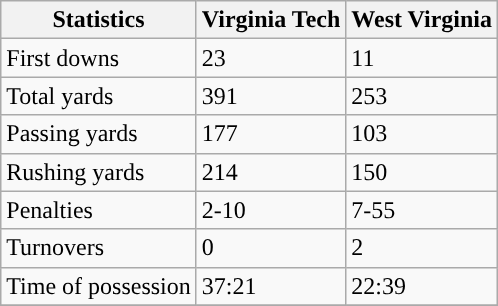<table class="wikitable" style="float: left;">
<tr>
<th>Statistics</th>
<th>Virginia Tech</th>
<th>West Virginia</th>
</tr>
<tr>
<td>First downs</td>
<td>23</td>
<td>11</td>
</tr>
<tr>
<td>Total yards</td>
<td>391</td>
<td>253</td>
</tr>
<tr>
<td>Passing yards</td>
<td>177</td>
<td>103</td>
</tr>
<tr>
<td>Rushing yards</td>
<td>214</td>
<td>150</td>
</tr>
<tr>
<td>Penalties</td>
<td>2-10</td>
<td>7-55</td>
</tr>
<tr>
<td>Turnovers</td>
<td>0</td>
<td>2</td>
</tr>
<tr>
<td>Time of possession</td>
<td>37:21</td>
<td>22:39</td>
</tr>
<tr>
</tr>
</table>
